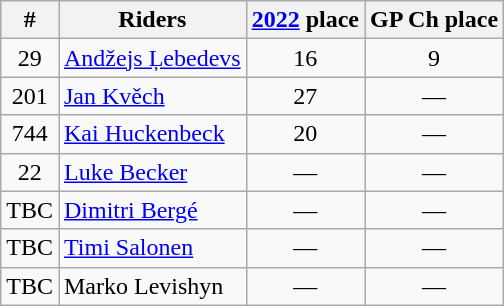<table class="wikitable" style="text-align:center">
<tr>
<th>#</th>
<th>Riders</th>
<th><a href='#'>2022</a> place</th>
<th>GP Ch place</th>
</tr>
<tr>
<td>29</td>
<td align=left> <a href='#'>Andžejs Ļebedevs</a></td>
<td>16</td>
<td>9</td>
</tr>
<tr>
<td>201</td>
<td align=left> <a href='#'>Jan Kvěch</a></td>
<td>27</td>
<td>—</td>
</tr>
<tr>
<td>744</td>
<td align=left> <a href='#'>Kai Huckenbeck</a></td>
<td>20</td>
<td>—</td>
</tr>
<tr>
<td>22</td>
<td align=left> <a href='#'>Luke Becker</a></td>
<td>—</td>
<td>—</td>
</tr>
<tr>
<td>TBC</td>
<td align=left> <a href='#'>Dimitri Bergé</a></td>
<td>—</td>
<td>—</td>
</tr>
<tr>
<td>TBC</td>
<td align=left> <a href='#'>Timi Salonen</a></td>
<td>—</td>
<td>—</td>
</tr>
<tr>
<td>TBC</td>
<td align=left> Marko Levishyn</td>
<td>—</td>
<td>—</td>
</tr>
</table>
